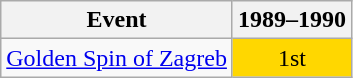<table class="wikitable" style="text-align:center">
<tr>
<th>Event</th>
<th>1989–1990</th>
</tr>
<tr>
<td align=left><a href='#'>Golden Spin of Zagreb</a></td>
<td bgcolor=gold>1st</td>
</tr>
</table>
